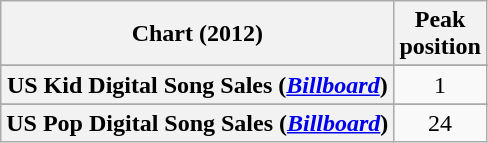<table class="wikitable sortable plainrowheaders" style="text-align:center">
<tr>
<th scope="col">Chart (2012)</th>
<th scope="col">Peak<br>position</th>
</tr>
<tr>
</tr>
<tr>
</tr>
<tr>
</tr>
<tr>
<th scope="row">US Kid Digital Song Sales (<em><a href='#'>Billboard</a></em>)</th>
<td>1</td>
</tr>
<tr>
</tr>
<tr>
<th scope="row">US Pop Digital Song Sales (<em><a href='#'>Billboard</a></em>)</th>
<td>24</td>
</tr>
</table>
